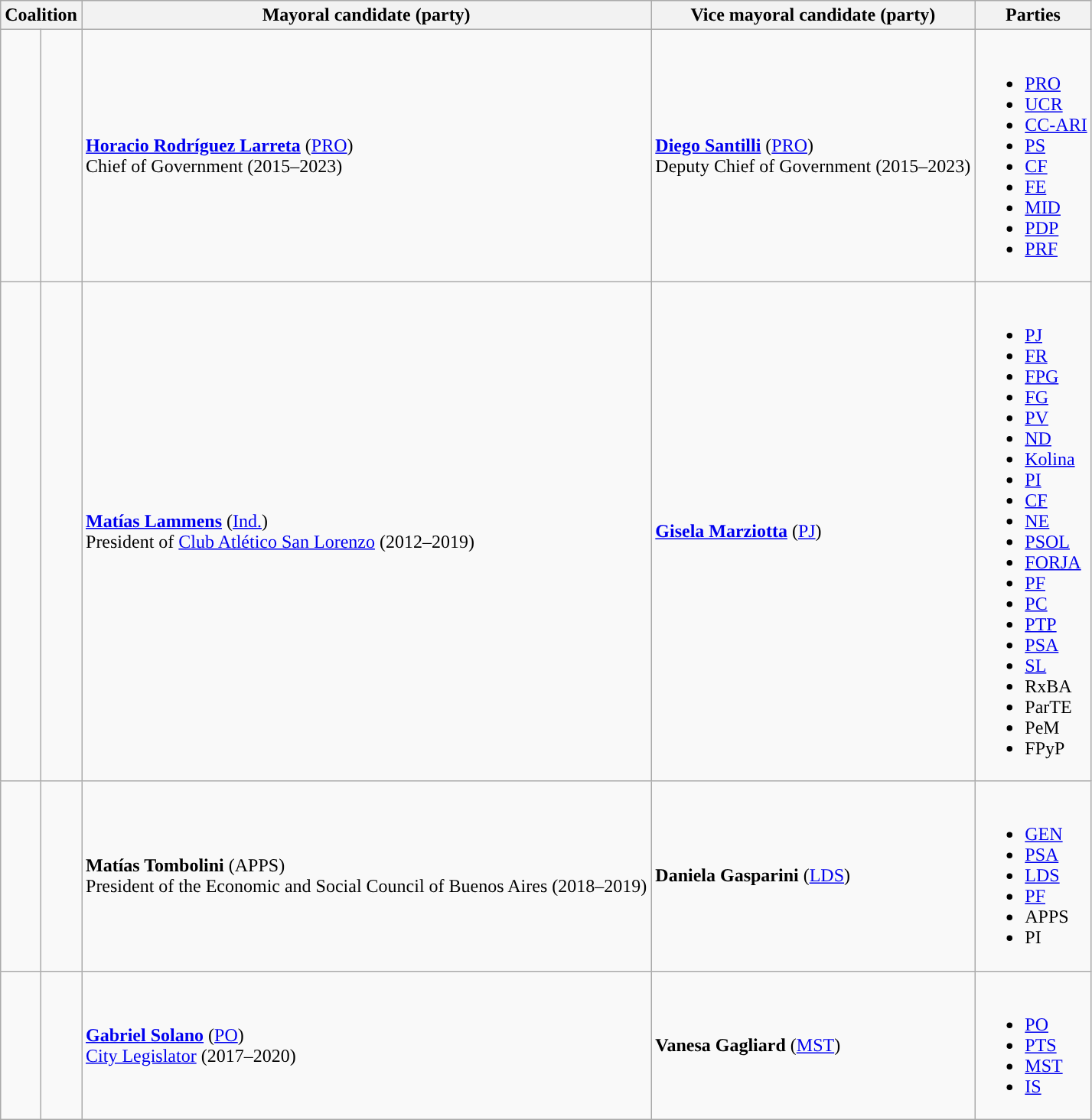<table class="vertical-align-top wikitable">
<tr>
<th scope=colgroup colspan=2>Coalition</th>
<th scope=colgroup>Mayoral candidate (party)<br></th>
<th scope=colgroup>Vice mayoral candidate (party)<br></th>
<th scope=col>Parties</th>
</tr>
<tr>
<td style="background:"></td>
<td style="text-align:center; line-height:1.3"></td>
<td><strong><a href='#'>Horacio Rodríguez Larreta</a></strong> (<a href='#'>PRO</a>)<br>Chief of Government (2015–2023)</td>
<td><strong><a href='#'>Diego Santilli</a></strong> (<a href='#'>PRO</a>)<br>Deputy Chief of Government (2015–2023)</td>
<td><br><ul><li><a href='#'>PRO</a></li><li><a href='#'>UCR</a></li><li><a href='#'>CC-ARI</a></li><li><a href='#'>PS</a></li><li><a href='#'>CF</a></li><li><a href='#'>FE</a></li><li><a href='#'>MID</a></li><li><a href='#'>PDP</a></li><li><a href='#'>PRF</a></li></ul></td>
</tr>
<tr>
<td style=background:></td>
<td style="text-align:center; line-height:1.3"></td>
<td><strong><a href='#'>Matías Lammens</a></strong> (<a href='#'>Ind.</a>)<br>President of <a href='#'>Club Atlético San Lorenzo</a> (2012–2019)</td>
<td><strong><a href='#'>Gisela Marziotta</a></strong> (<a href='#'>PJ</a>)</td>
<td><br><ul><li><a href='#'>PJ</a></li><li><a href='#'>FR</a></li><li><a href='#'>FPG</a></li><li><a href='#'>FG</a></li><li><a href='#'>PV</a></li><li><a href='#'>ND</a></li><li><a href='#'>Kolina</a></li><li><a href='#'>PI</a></li><li><a href='#'>CF</a></li><li><a href='#'>NE</a></li><li><a href='#'>PSOL</a></li><li><a href='#'>FORJA</a></li><li><a href='#'>PF</a></li><li><a href='#'>PC</a></li><li><a href='#'>PTP</a></li><li><a href='#'>PSA</a></li><li><a href='#'>SL</a></li><li>RxBA</li><li>ParTE</li><li>PeM</li><li>FPyP</li></ul></td>
</tr>
<tr>
<td style=background:></td>
<td style="text-align:center; line-height:1.3"></td>
<td><strong>Matías Tombolini</strong> (APPS)<br>President of the Economic and Social Council of Buenos Aires (2018–2019)</td>
<td><strong>Daniela Gasparini</strong> (<a href='#'>LDS</a>)</td>
<td><br><ul><li><a href='#'>GEN</a></li><li><a href='#'>PSA</a></li><li><a href='#'>LDS</a></li><li><a href='#'>PF</a></li><li>APPS</li><li>PI</li></ul></td>
</tr>
<tr>
<td style=background:></td>
<td style="text-align:center; line-height:1.3"></td>
<td><strong><a href='#'>Gabriel Solano</a></strong> (<a href='#'>PO</a>)<br><a href='#'>City Legislator</a> (2017–2020)</td>
<td><strong>Vanesa Gagliard</strong> (<a href='#'>MST</a>)</td>
<td><br><ul><li><a href='#'>PO</a></li><li><a href='#'>PTS</a></li><li><a href='#'>MST</a></li><li><a href='#'>IS</a></li></ul></td>
</tr>
</table>
